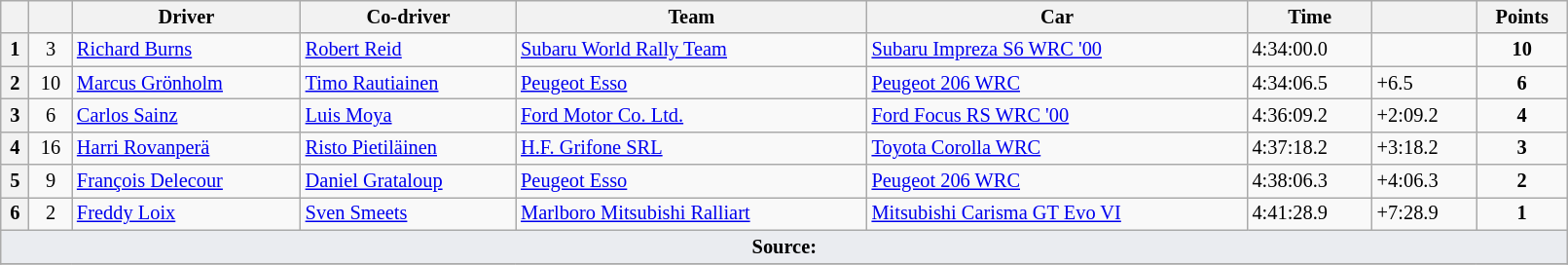<table class="wikitable" width=85% style="font-size: 85%;">
<tr>
<th></th>
<th></th>
<th>Driver</th>
<th>Co-driver</th>
<th>Team</th>
<th>Car</th>
<th>Time</th>
<th></th>
<th>Points</th>
</tr>
<tr>
<th>1</th>
<td align="center">3</td>
<td> <a href='#'>Richard Burns</a></td>
<td> <a href='#'>Robert Reid</a></td>
<td> <a href='#'>Subaru World Rally Team</a></td>
<td><a href='#'>Subaru Impreza S6 WRC '00</a></td>
<td>4:34:00.0</td>
<td></td>
<td align="center"><strong>10</strong></td>
</tr>
<tr>
<th>2</th>
<td align="center">10</td>
<td> <a href='#'>Marcus Grönholm</a></td>
<td> <a href='#'>Timo Rautiainen</a></td>
<td> <a href='#'>Peugeot Esso</a></td>
<td><a href='#'>Peugeot 206 WRC</a></td>
<td>4:34:06.5</td>
<td>+6.5</td>
<td align="center"><strong>6</strong></td>
</tr>
<tr>
<th>3</th>
<td align="center">6</td>
<td> <a href='#'>Carlos Sainz</a></td>
<td> <a href='#'>Luis Moya</a></td>
<td> <a href='#'>Ford Motor Co. Ltd.</a></td>
<td><a href='#'>Ford Focus RS WRC '00</a></td>
<td>4:36:09.2</td>
<td>+2:09.2</td>
<td align="center"><strong>4</strong></td>
</tr>
<tr>
<th>4</th>
<td align="center">16</td>
<td> <a href='#'>Harri Rovanperä</a></td>
<td> <a href='#'>Risto Pietiläinen</a></td>
<td> <a href='#'>H.F. Grifone SRL</a></td>
<td><a href='#'>Toyota Corolla WRC</a></td>
<td>4:37:18.2</td>
<td>+3:18.2</td>
<td align="center"><strong>3</strong></td>
</tr>
<tr>
<th>5</th>
<td align="center">9</td>
<td> <a href='#'>François Delecour</a></td>
<td> <a href='#'>Daniel Grataloup</a></td>
<td> <a href='#'>Peugeot Esso</a></td>
<td><a href='#'>Peugeot 206 WRC</a></td>
<td>4:38:06.3</td>
<td>+4:06.3</td>
<td align="center"><strong>2</strong></td>
</tr>
<tr>
<th>6</th>
<td align="center">2</td>
<td> <a href='#'>Freddy Loix</a></td>
<td> <a href='#'>Sven Smeets</a></td>
<td> <a href='#'>Marlboro Mitsubishi Ralliart</a></td>
<td><a href='#'>Mitsubishi Carisma GT Evo VI</a></td>
<td>4:41:28.9</td>
<td>+7:28.9</td>
<td align="center"><strong>1</strong></td>
</tr>
<tr>
<td style="background-color:#EAECF0; text-align:center" colspan="9"><strong>Source:</strong></td>
</tr>
<tr>
</tr>
</table>
